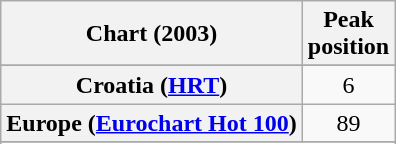<table class="wikitable sortable plainrowheaders" style="text-align:center">
<tr>
<th scope="col">Chart (2003)</th>
<th scope="col">Peak<br>position</th>
</tr>
<tr>
</tr>
<tr>
<th scope=row>Croatia (<a href='#'>HRT</a>)</th>
<td>6</td>
</tr>
<tr>
<th scope="row">Europe (<a href='#'>Eurochart Hot 100</a>)</th>
<td>89</td>
</tr>
<tr>
</tr>
<tr>
</tr>
<tr>
</tr>
<tr>
</tr>
<tr>
</tr>
</table>
